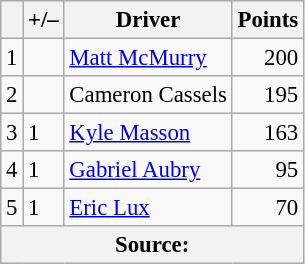<table class="wikitable" style="font-size: 95%;">
<tr>
<th scope="col"></th>
<th scope="col">+/–</th>
<th scope="col">Driver</th>
<th scope="col">Points</th>
</tr>
<tr>
<td align=center>1</td>
<td align="left"></td>
<td> <a href='#'>Matt McMurry</a></td>
<td align=right>200</td>
</tr>
<tr>
<td align=center>2</td>
<td align="left"></td>
<td> Cameron Cassels</td>
<td align=right>195</td>
</tr>
<tr>
<td align=center>3</td>
<td align="left"> 1</td>
<td> <a href='#'>Kyle Masson</a></td>
<td align=right>163</td>
</tr>
<tr>
<td align=center>4</td>
<td align="left"> 1</td>
<td> <a href='#'>Gabriel Aubry</a></td>
<td align=right>95</td>
</tr>
<tr>
<td align=center>5</td>
<td align="left"> 1</td>
<td> <a href='#'>Eric Lux</a></td>
<td align=right>70</td>
</tr>
<tr>
<th colspan=5>Source:</th>
</tr>
</table>
